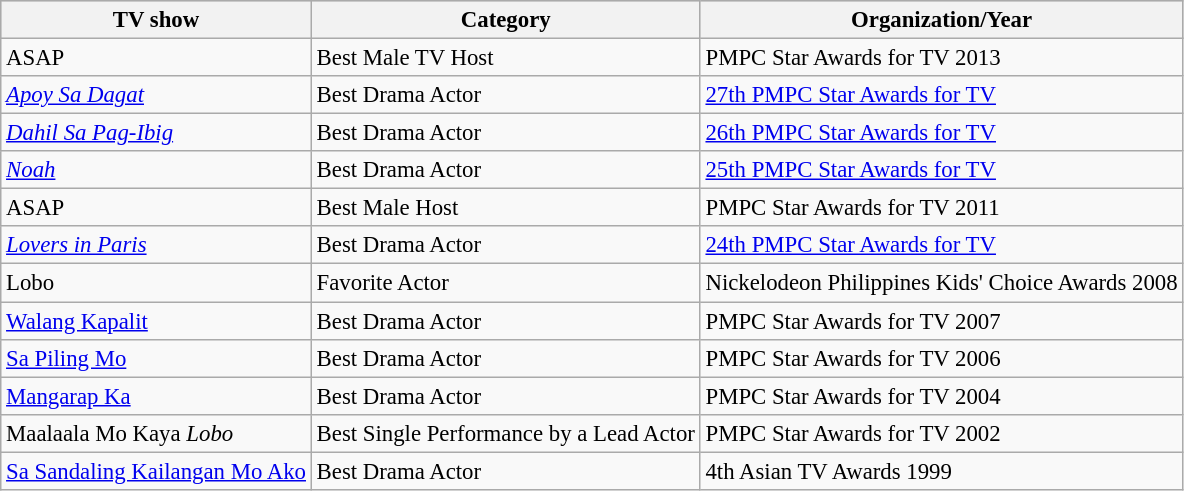<table class="wikitable" style="margin:0; font-size:95%;">
<tr style="background:#ccc;">
<th>TV show</th>
<th>Category</th>
<th>Organization/Year</th>
</tr>
<tr>
<td>ASAP</td>
<td>Best Male TV Host</td>
<td>PMPC Star Awards for TV 2013</td>
</tr>
<tr>
<td><em><a href='#'>Apoy Sa Dagat</a></em></td>
<td>Best Drama Actor</td>
<td><a href='#'>27th PMPC Star Awards for TV</a></td>
</tr>
<tr>
<td><em><a href='#'>Dahil Sa Pag-Ibig</a></em></td>
<td>Best Drama Actor</td>
<td><a href='#'>26th PMPC Star Awards for TV</a></td>
</tr>
<tr>
<td><em><a href='#'>Noah</a></em></td>
<td>Best Drama Actor</td>
<td><a href='#'>25th PMPC Star Awards for TV</a></td>
</tr>
<tr>
<td>ASAP</td>
<td>Best Male Host</td>
<td>PMPC Star Awards for TV 2011</td>
</tr>
<tr>
<td><em><a href='#'>Lovers in Paris</a></em></td>
<td>Best Drama Actor</td>
<td><a href='#'>24th PMPC Star Awards for TV</a></td>
</tr>
<tr>
<td>Lobo</td>
<td>Favorite Actor</td>
<td>Nickelodeon Philippines Kids' Choice Awards 2008</td>
</tr>
<tr>
<td><a href='#'>Walang Kapalit</a></td>
<td>Best Drama Actor</td>
<td>PMPC Star Awards for TV 2007</td>
</tr>
<tr>
<td><a href='#'>Sa Piling Mo</a></td>
<td>Best Drama Actor</td>
<td>PMPC Star Awards for TV 2006</td>
</tr>
<tr>
<td><a href='#'>Mangarap Ka</a></td>
<td>Best Drama Actor</td>
<td>PMPC Star Awards for TV 2004</td>
</tr>
<tr>
<td>Maalaala Mo Kaya <em>Lobo</em></td>
<td>Best Single Performance by a Lead Actor</td>
<td>PMPC Star Awards for TV 2002</td>
</tr>
<tr>
<td><a href='#'>Sa Sandaling Kailangan Mo Ako</a></td>
<td>Best Drama Actor</td>
<td>4th Asian TV Awards 1999</td>
</tr>
</table>
